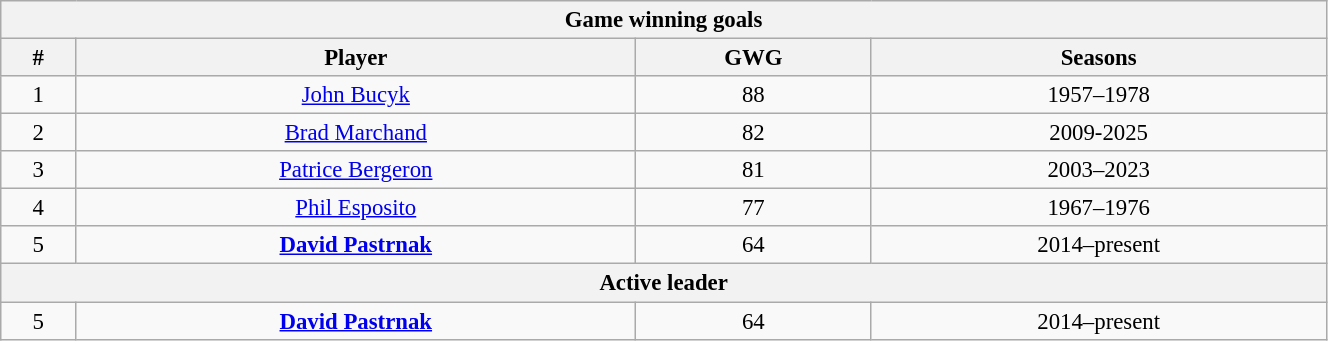<table class="wikitable" style="text-align: center; font-size: 95%" width="70%">
<tr>
<th colspan="4">Game winning goals</th>
</tr>
<tr>
<th>#</th>
<th>Player</th>
<th>GWG</th>
<th>Seasons</th>
</tr>
<tr>
<td>1</td>
<td><a href='#'>John Bucyk</a></td>
<td>88</td>
<td>1957–1978</td>
</tr>
<tr>
<td>2</td>
<td><a href='#'>Brad Marchand</a></td>
<td>82</td>
<td>2009-2025</td>
</tr>
<tr>
<td>3</td>
<td><a href='#'>Patrice Bergeron</a></td>
<td>81</td>
<td>2003–2023</td>
</tr>
<tr>
<td>4</td>
<td><a href='#'>Phil Esposito</a></td>
<td>77</td>
<td>1967–1976</td>
</tr>
<tr>
<td>5</td>
<td><strong><a href='#'>David Pastrnak</a></strong></td>
<td>64</td>
<td>2014–present</td>
</tr>
<tr>
<th colspan="4">Active leader</th>
</tr>
<tr>
<td>5</td>
<td><strong><a href='#'>David Pastrnak</a></strong></td>
<td>64</td>
<td>2014–present</td>
</tr>
</table>
